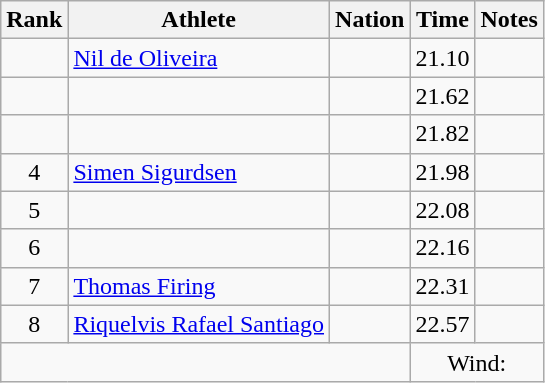<table class="wikitable sortable" style="text-align:center;">
<tr>
<th scope="col" style="width: 10px;">Rank</th>
<th scope="col">Athlete</th>
<th scope="col">Nation</th>
<th scope="col">Time</th>
<th scope="col">Notes</th>
</tr>
<tr>
<td></td>
<td align=left><a href='#'>Nil de Oliveira</a></td>
<td align=left></td>
<td>21.10</td>
<td></td>
</tr>
<tr>
<td></td>
<td align=left></td>
<td align=left></td>
<td>21.62</td>
<td></td>
</tr>
<tr>
<td></td>
<td align=left></td>
<td align=left></td>
<td>21.82</td>
<td></td>
</tr>
<tr>
<td>4</td>
<td align=left><a href='#'>Simen Sigurdsen</a></td>
<td align=left></td>
<td>21.98</td>
<td></td>
</tr>
<tr>
<td>5</td>
<td align=left></td>
<td align=left></td>
<td>22.08</td>
<td></td>
</tr>
<tr>
<td>6</td>
<td align=left></td>
<td align=left></td>
<td>22.16</td>
<td></td>
</tr>
<tr>
<td>7</td>
<td align=left><a href='#'>Thomas Firing</a></td>
<td align=left></td>
<td>22.31</td>
<td></td>
</tr>
<tr>
<td>8</td>
<td align=left><a href='#'>Riquelvis Rafael Santiago</a></td>
<td align=left></td>
<td>22.57</td>
<td></td>
</tr>
<tr class="sortbottom">
<td colspan="3"></td>
<td colspan="2">Wind: </td>
</tr>
</table>
